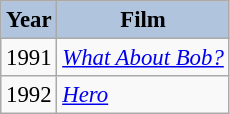<table class="wikitable" style="font-size:95%;">
<tr>
<th style="background:#B0C4DE;">Year</th>
<th style="background:#B0C4DE;">Film</th>
</tr>
<tr>
<td>1991</td>
<td><em><a href='#'>What About Bob?</a></em></td>
</tr>
<tr>
<td>1992</td>
<td><em><a href='#'>Hero</a></em></td>
</tr>
</table>
